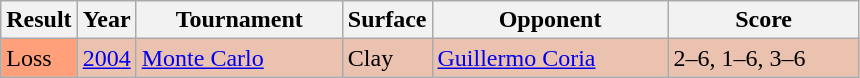<table class="sortable wikitable">
<tr>
<th style="width:40px">Result</th>
<th>Year</th>
<th style="width:130px">Tournament</th>
<th>Surface</th>
<th style="width:150px">Opponent</th>
<th style="width:120px" class="unsortable">Score</th>
</tr>
<tr bgcolor=EBC2AF>
<td style="background:#ffa07a;">Loss</td>
<td><a href='#'>2004</a></td>
<td><a href='#'>Monte Carlo</a></td>
<td>Clay</td>
<td> <a href='#'>Guillermo Coria</a></td>
<td>2–6, 1–6, 3–6</td>
</tr>
</table>
